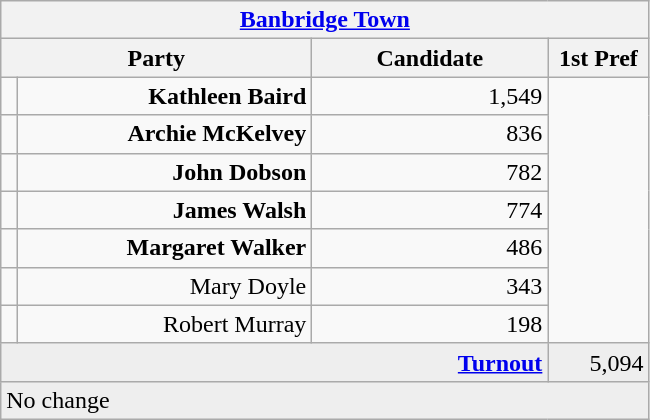<table class="wikitable">
<tr>
<th colspan="4" align="center"><a href='#'>Banbridge Town</a></th>
</tr>
<tr>
<th colspan="2" align="center" width=200>Party</th>
<th width=150>Candidate</th>
<th width=60>1st Pref</th>
</tr>
<tr>
<td></td>
<td align="right"><strong>Kathleen Baird</strong></td>
<td align="right">1,549</td>
</tr>
<tr>
<td></td>
<td align="right"><strong>Archie McKelvey</strong></td>
<td align="right">836</td>
</tr>
<tr>
<td></td>
<td align="right"><strong>John Dobson</strong></td>
<td align="right">782</td>
</tr>
<tr>
<td></td>
<td align="right"><strong>James Walsh</strong></td>
<td align="right">774</td>
</tr>
<tr>
<td></td>
<td align="right"><strong>Margaret Walker</strong></td>
<td align="right">486</td>
</tr>
<tr>
<td></td>
<td align="right">Mary Doyle</td>
<td align="right">343</td>
</tr>
<tr>
<td></td>
<td align="right">Robert Murray</td>
<td align="right">198</td>
</tr>
<tr bgcolor="EEEEEE">
<td colspan=3 align="right"><strong><a href='#'>Turnout</a></strong></td>
<td align="right">5,094</td>
</tr>
<tr>
<td colspan=4 bgcolor="EEEEEE">No change</td>
</tr>
</table>
